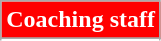<table class="wikitable">
<tr>
<th style="background:#FF0000; color:#FFFFFF;" scope="col" colspan="2">Coaching staff<br></th>
</tr>
<tr>
</tr>
<tr>
</tr>
<tr>
</tr>
<tr>
</tr>
<tr>
</tr>
<tr>
</tr>
</table>
